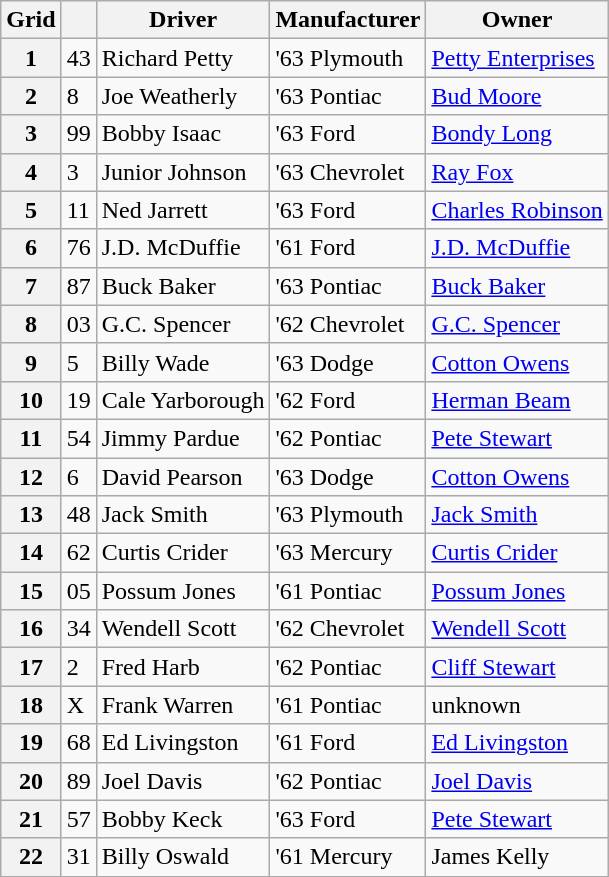<table class="wikitable">
<tr>
<th>Grid</th>
<th></th>
<th>Driver</th>
<th>Manufacturer</th>
<th>Owner</th>
</tr>
<tr>
<th>1</th>
<td>43</td>
<td>Richard Petty</td>
<td>'63 Plymouth</td>
<td><a href='#'>Petty Enterprises</a></td>
</tr>
<tr>
<th>2</th>
<td>8</td>
<td>Joe Weatherly</td>
<td>'63 Pontiac</td>
<td><a href='#'>Bud Moore</a></td>
</tr>
<tr>
<th>3</th>
<td>99</td>
<td>Bobby Isaac</td>
<td>'63 Ford</td>
<td><a href='#'>Bondy Long</a></td>
</tr>
<tr>
<th>4</th>
<td>3</td>
<td>Junior Johnson</td>
<td>'63 Chevrolet</td>
<td><a href='#'>Ray Fox</a></td>
</tr>
<tr>
<th>5</th>
<td>11</td>
<td>Ned Jarrett</td>
<td>'63 Ford</td>
<td><a href='#'>Charles Robinson</a></td>
</tr>
<tr>
<th>6</th>
<td>76</td>
<td>J.D. McDuffie</td>
<td>'61 Ford</td>
<td><a href='#'>J.D. McDuffie</a></td>
</tr>
<tr>
<th>7</th>
<td>87</td>
<td>Buck Baker</td>
<td>'63 Pontiac</td>
<td><a href='#'>Buck Baker</a></td>
</tr>
<tr>
<th>8</th>
<td>03</td>
<td>G.C. Spencer</td>
<td>'62 Chevrolet</td>
<td><a href='#'>G.C. Spencer</a></td>
</tr>
<tr>
<th>9</th>
<td>5</td>
<td>Billy Wade</td>
<td>'63 Dodge</td>
<td><a href='#'>Cotton Owens</a></td>
</tr>
<tr>
<th>10</th>
<td>19</td>
<td>Cale Yarborough</td>
<td>'62 Ford</td>
<td><a href='#'>Herman Beam</a></td>
</tr>
<tr>
<th>11</th>
<td>54</td>
<td>Jimmy Pardue</td>
<td>'62 Pontiac</td>
<td><a href='#'>Pete Stewart</a></td>
</tr>
<tr>
<th>12</th>
<td>6</td>
<td>David Pearson</td>
<td>'63 Dodge</td>
<td><a href='#'>Cotton Owens</a></td>
</tr>
<tr>
<th>13</th>
<td>48</td>
<td>Jack Smith</td>
<td>'63 Plymouth</td>
<td><a href='#'>Jack Smith</a></td>
</tr>
<tr>
<th>14</th>
<td>62</td>
<td>Curtis Crider</td>
<td>'63 Mercury</td>
<td><a href='#'>Curtis Crider</a></td>
</tr>
<tr>
<th>15</th>
<td>05</td>
<td>Possum Jones</td>
<td>'61 Pontiac</td>
<td><a href='#'>Possum Jones</a></td>
</tr>
<tr>
<th>16</th>
<td>34</td>
<td>Wendell Scott</td>
<td>'62 Chevrolet</td>
<td><a href='#'>Wendell Scott</a></td>
</tr>
<tr>
<th>17</th>
<td>2</td>
<td>Fred Harb</td>
<td>'62 Pontiac</td>
<td><a href='#'>Cliff Stewart</a></td>
</tr>
<tr>
<th>18</th>
<td>X</td>
<td>Frank Warren</td>
<td>'61 Pontiac</td>
<td>unknown</td>
</tr>
<tr>
<th>19</th>
<td>68</td>
<td>Ed Livingston</td>
<td>'61 Ford</td>
<td><a href='#'>Ed Livingston</a></td>
</tr>
<tr>
<th>20</th>
<td>89</td>
<td>Joel Davis</td>
<td>'62 Pontiac</td>
<td><a href='#'>Joel Davis</a></td>
</tr>
<tr>
<th>21</th>
<td>57</td>
<td>Bobby Keck</td>
<td>'63 Ford</td>
<td><a href='#'>Pete Stewart</a></td>
</tr>
<tr>
<th>22</th>
<td>31</td>
<td>Billy Oswald</td>
<td>'61 Mercury</td>
<td>James Kelly</td>
</tr>
</table>
